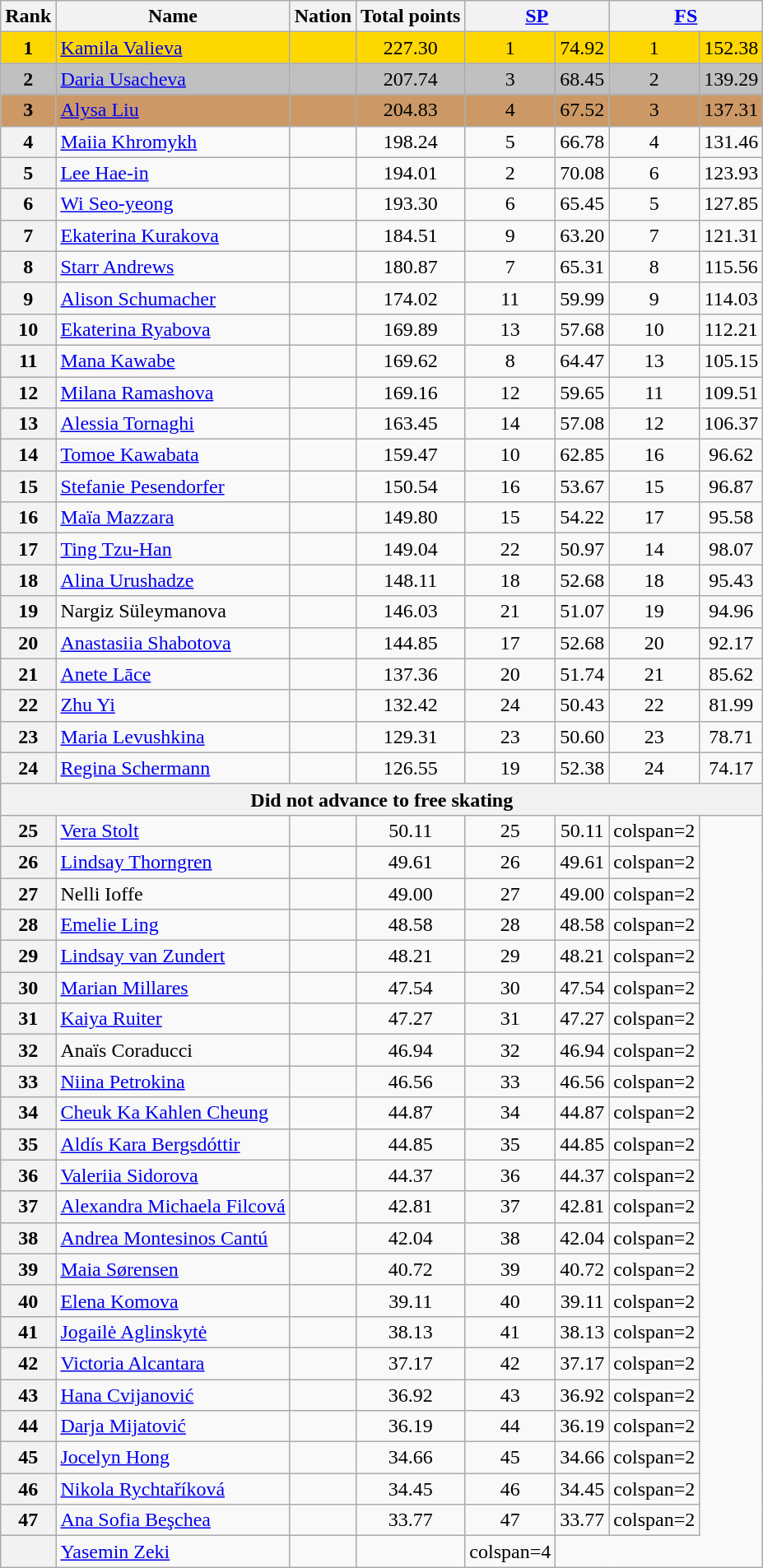<table class="wikitable sortable">
<tr>
<th>Rank</th>
<th>Name</th>
<th>Nation</th>
<th>Total points</th>
<th colspan="2" width="80px"><a href='#'>SP</a></th>
<th colspan="2" width="80px"><a href='#'>FS</a></th>
</tr>
<tr bgcolor="gold">
<td align="center"><strong>1</strong></td>
<td><a href='#'>Kamila Valieva</a></td>
<td></td>
<td align="center">227.30</td>
<td align="center">1</td>
<td align="center">74.92</td>
<td align="center">1</td>
<td align="center">152.38</td>
</tr>
<tr bgcolor="silver">
<td align="center"><strong>2</strong></td>
<td><a href='#'>Daria Usacheva</a></td>
<td></td>
<td align="center">207.74</td>
<td align="center">3</td>
<td align="center">68.45</td>
<td align="center">2</td>
<td align="center">139.29</td>
</tr>
<tr bgcolor="cc9966">
<td align="center"><strong>3</strong></td>
<td><a href='#'>Alysa Liu</a></td>
<td></td>
<td align="center">204.83</td>
<td align="center">4</td>
<td align="center">67.52</td>
<td align="center">3</td>
<td align="center">137.31</td>
</tr>
<tr>
<th>4</th>
<td><a href='#'>Maiia Khromykh</a></td>
<td></td>
<td align="center">198.24</td>
<td align="center">5</td>
<td align="center">66.78</td>
<td align="center">4</td>
<td align="center">131.46</td>
</tr>
<tr>
<th>5</th>
<td><a href='#'>Lee Hae-in</a></td>
<td></td>
<td align="center">194.01</td>
<td align="center">2</td>
<td align="center">70.08</td>
<td align="center">6</td>
<td align="center">123.93</td>
</tr>
<tr>
<th>6</th>
<td><a href='#'>Wi Seo-yeong</a></td>
<td></td>
<td align="center">193.30</td>
<td align="center">6</td>
<td align="center">65.45</td>
<td align="center">5</td>
<td align="center">127.85</td>
</tr>
<tr>
<th>7</th>
<td><a href='#'>Ekaterina Kurakova</a></td>
<td></td>
<td align="center">184.51</td>
<td align="center">9</td>
<td align="center">63.20</td>
<td align="center">7</td>
<td align="center">121.31</td>
</tr>
<tr>
<th>8</th>
<td><a href='#'>Starr Andrews</a></td>
<td></td>
<td align="center">180.87</td>
<td align="center">7</td>
<td align="center">65.31</td>
<td align="center">8</td>
<td align="center">115.56</td>
</tr>
<tr>
<th>9</th>
<td><a href='#'>Alison Schumacher</a></td>
<td></td>
<td align="center">174.02</td>
<td align="center">11</td>
<td align="center">59.99</td>
<td align="center">9</td>
<td align="center">114.03</td>
</tr>
<tr>
<th>10</th>
<td><a href='#'>Ekaterina Ryabova</a></td>
<td></td>
<td align="center">169.89</td>
<td align="center">13</td>
<td align="center">57.68</td>
<td align="center">10</td>
<td align="center">112.21</td>
</tr>
<tr>
<th>11</th>
<td><a href='#'>Mana Kawabe</a></td>
<td></td>
<td align="center">169.62</td>
<td align="center">8</td>
<td align="center">64.47</td>
<td align="center">13</td>
<td align="center">105.15</td>
</tr>
<tr>
<th>12</th>
<td><a href='#'>Milana Ramashova</a></td>
<td></td>
<td align="center">169.16</td>
<td align="center">12</td>
<td align="center">59.65</td>
<td align="center">11</td>
<td align="center">109.51</td>
</tr>
<tr>
<th>13</th>
<td><a href='#'>Alessia Tornaghi</a></td>
<td></td>
<td align="center">163.45</td>
<td align="center">14</td>
<td align="center">57.08</td>
<td align="center">12</td>
<td align="center">106.37</td>
</tr>
<tr>
<th>14</th>
<td><a href='#'>Tomoe Kawabata</a></td>
<td></td>
<td align="center">159.47</td>
<td align="center">10</td>
<td align="center">62.85</td>
<td align="center">16</td>
<td align="center">96.62</td>
</tr>
<tr>
<th>15</th>
<td><a href='#'>Stefanie Pesendorfer</a></td>
<td></td>
<td align="center">150.54</td>
<td align="center">16</td>
<td align="center">53.67</td>
<td align="center">15</td>
<td align="center">96.87</td>
</tr>
<tr>
<th>16</th>
<td><a href='#'>Maïa Mazzara</a></td>
<td></td>
<td align="center">149.80</td>
<td align="center">15</td>
<td align="center">54.22</td>
<td align="center">17</td>
<td align="center">95.58</td>
</tr>
<tr>
<th>17</th>
<td><a href='#'>Ting Tzu-Han</a></td>
<td></td>
<td align="center">149.04</td>
<td align="center">22</td>
<td align="center">50.97</td>
<td align="center">14</td>
<td align="center">98.07</td>
</tr>
<tr>
<th>18</th>
<td><a href='#'>Alina Urushadze</a></td>
<td></td>
<td align="center">148.11</td>
<td align="center">18</td>
<td align="center">52.68</td>
<td align="center">18</td>
<td align="center">95.43</td>
</tr>
<tr>
<th>19</th>
<td>Nargiz Süleymanova</td>
<td></td>
<td align="center">146.03</td>
<td align="center">21</td>
<td align="center">51.07</td>
<td align="center">19</td>
<td align="center">94.96</td>
</tr>
<tr>
<th>20</th>
<td><a href='#'>Anastasiia Shabotova</a></td>
<td></td>
<td align="center">144.85</td>
<td align="center">17</td>
<td align="center">52.68</td>
<td align="center">20</td>
<td align="center">92.17</td>
</tr>
<tr>
<th>21</th>
<td><a href='#'>Anete Lāce</a></td>
<td></td>
<td align="center">137.36</td>
<td align="center">20</td>
<td align="center">51.74</td>
<td align="center">21</td>
<td align="center">85.62</td>
</tr>
<tr>
<th>22</th>
<td><a href='#'>Zhu Yi</a></td>
<td></td>
<td align="center">132.42</td>
<td align="center">24</td>
<td align="center">50.43</td>
<td align="center">22</td>
<td align="center">81.99</td>
</tr>
<tr>
<th>23</th>
<td><a href='#'>Maria Levushkina</a></td>
<td></td>
<td align="center">129.31</td>
<td align="center">23</td>
<td align="center">50.60</td>
<td align="center">23</td>
<td align="center">78.71</td>
</tr>
<tr>
<th>24</th>
<td><a href='#'>Regina Schermann</a></td>
<td></td>
<td align="center">126.55</td>
<td align="center">19</td>
<td align="center">52.38</td>
<td align="center">24</td>
<td align="center">74.17</td>
</tr>
<tr>
<th colspan=8>Did not advance to free skating</th>
</tr>
<tr>
<th>25</th>
<td><a href='#'>Vera Stolt</a></td>
<td></td>
<td align="center">50.11</td>
<td align="center">25</td>
<td align="center">50.11</td>
<td>colspan=2 </td>
</tr>
<tr>
<th>26</th>
<td><a href='#'>Lindsay Thorngren</a></td>
<td></td>
<td align="center">49.61</td>
<td align="center">26</td>
<td align="center">49.61</td>
<td>colspan=2 </td>
</tr>
<tr>
<th>27</th>
<td>Nelli Ioffe</td>
<td></td>
<td align="center">49.00</td>
<td align="center">27</td>
<td align="center">49.00</td>
<td>colspan=2 </td>
</tr>
<tr>
<th>28</th>
<td><a href='#'>Emelie Ling</a></td>
<td></td>
<td align="center">48.58</td>
<td align="center">28</td>
<td align="center">48.58</td>
<td>colspan=2 </td>
</tr>
<tr>
<th>29</th>
<td><a href='#'>Lindsay van Zundert</a></td>
<td></td>
<td align="center">48.21</td>
<td align="center">29</td>
<td align="center">48.21</td>
<td>colspan=2 </td>
</tr>
<tr>
<th>30</th>
<td><a href='#'>Marian Millares</a></td>
<td></td>
<td align="center">47.54</td>
<td align="center">30</td>
<td align="center">47.54</td>
<td>colspan=2 </td>
</tr>
<tr>
<th>31</th>
<td><a href='#'>Kaiya Ruiter</a></td>
<td></td>
<td align="center">47.27</td>
<td align="center">31</td>
<td align="center">47.27</td>
<td>colspan=2 </td>
</tr>
<tr>
<th>32</th>
<td>Anaïs Coraducci</td>
<td></td>
<td align="center">46.94</td>
<td align="center">32</td>
<td align="center">46.94</td>
<td>colspan=2 </td>
</tr>
<tr>
<th>33</th>
<td><a href='#'>Niina Petrokina</a></td>
<td></td>
<td align="center">46.56</td>
<td align="center">33</td>
<td align="center">46.56</td>
<td>colspan=2 </td>
</tr>
<tr>
<th>34</th>
<td><a href='#'>Cheuk Ka Kahlen Cheung</a></td>
<td></td>
<td align="center">44.87</td>
<td align="center">34</td>
<td align="center">44.87</td>
<td>colspan=2 </td>
</tr>
<tr>
<th>35</th>
<td><a href='#'>Aldís Kara Bergsdóttir</a></td>
<td></td>
<td align="center">44.85</td>
<td align="center">35</td>
<td align="center">44.85</td>
<td>colspan=2 </td>
</tr>
<tr>
<th>36</th>
<td><a href='#'>Valeriia Sidorova</a></td>
<td></td>
<td align="center">44.37</td>
<td align="center">36</td>
<td align="center">44.37</td>
<td>colspan=2 </td>
</tr>
<tr>
<th>37</th>
<td><a href='#'>Alexandra Michaela Filcová</a></td>
<td></td>
<td align="center">42.81</td>
<td align="center">37</td>
<td align="center">42.81</td>
<td>colspan=2 </td>
</tr>
<tr>
<th>38</th>
<td><a href='#'>Andrea Montesinos Cantú</a></td>
<td></td>
<td align="center">42.04</td>
<td align="center">38</td>
<td align="center">42.04</td>
<td>colspan=2 </td>
</tr>
<tr>
<th>39</th>
<td><a href='#'>Maia Sørensen</a></td>
<td></td>
<td align="center">40.72</td>
<td align="center">39</td>
<td align="center">40.72</td>
<td>colspan=2 </td>
</tr>
<tr>
<th>40</th>
<td><a href='#'>Elena Komova</a></td>
<td></td>
<td align="center">39.11</td>
<td align="center">40</td>
<td align="center">39.11</td>
<td>colspan=2 </td>
</tr>
<tr>
<th>41</th>
<td><a href='#'>Jogailė Aglinskytė</a></td>
<td></td>
<td align="center">38.13</td>
<td align="center">41</td>
<td align="center">38.13</td>
<td>colspan=2 </td>
</tr>
<tr>
<th>42</th>
<td><a href='#'>Victoria Alcantara</a></td>
<td></td>
<td align="center">37.17</td>
<td align="center">42</td>
<td align="center">37.17</td>
<td>colspan=2 </td>
</tr>
<tr>
<th>43</th>
<td><a href='#'>Hana Cvijanović</a></td>
<td></td>
<td align="center">36.92</td>
<td align="center">43</td>
<td align="center">36.92</td>
<td>colspan=2 </td>
</tr>
<tr>
<th>44</th>
<td><a href='#'>Darja Mijatović</a></td>
<td></td>
<td align="center">36.19</td>
<td align="center">44</td>
<td align="center">36.19</td>
<td>colspan=2 </td>
</tr>
<tr>
<th>45</th>
<td><a href='#'>Jocelyn Hong</a></td>
<td></td>
<td align="center">34.66</td>
<td align="center">45</td>
<td align="center">34.66</td>
<td>colspan=2 </td>
</tr>
<tr>
<th>46</th>
<td><a href='#'>Nikola Rychtaříková</a></td>
<td></td>
<td align="center">34.45</td>
<td align="center">46</td>
<td align="center">34.45</td>
<td>colspan=2 </td>
</tr>
<tr>
<th>47</th>
<td><a href='#'>Ana Sofia Beşchea</a></td>
<td></td>
<td align="center">33.77</td>
<td align="center">47</td>
<td align="center">33.77</td>
<td>colspan=2 </td>
</tr>
<tr>
<th></th>
<td><a href='#'>Yasemin Zeki</a></td>
<td></td>
<td></td>
<td>colspan=4 </td>
</tr>
</table>
